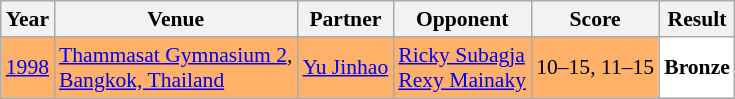<table class="sortable wikitable" style="font-size: 90%;">
<tr>
<th>Year</th>
<th>Venue</th>
<th>Partner</th>
<th>Opponent</th>
<th>Score</th>
<th>Result</th>
</tr>
<tr style="background:#FFB069">
<td align="center"><a href='#'>1998</a></td>
<td align="left"><a href='#'>Thammasat Gymnasium 2</a>,<br><a href='#'>Bangkok, Thailand</a></td>
<td align="left"> <a href='#'>Yu Jinhao</a></td>
<td align="left"> <a href='#'>Ricky Subagja</a> <br>  <a href='#'>Rexy Mainaky</a></td>
<td align="left">10–15, 11–15</td>
<td style="text-align:left; background:white"> <strong>Bronze</strong></td>
</tr>
</table>
